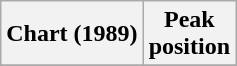<table class="wikitable sortable plainrowheaders" style="text-align:center">
<tr>
<th scope="col">Chart (1989)</th>
<th scope="col">Peak<br>position</th>
</tr>
<tr>
</tr>
</table>
